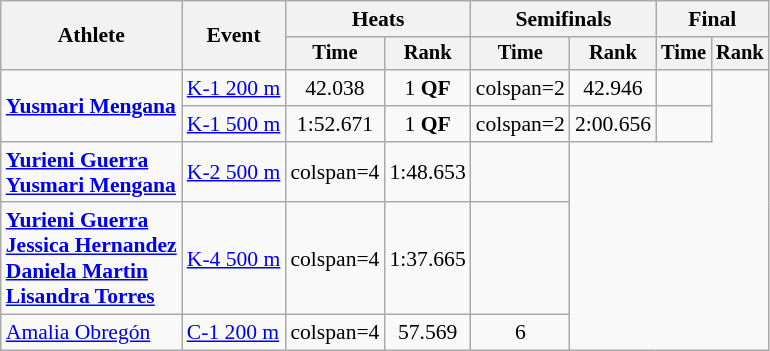<table class=wikitable style="font-size:90%;">
<tr>
<th rowspan="2">Athlete</th>
<th rowspan="2">Event</th>
<th colspan=2>Heats</th>
<th colspan=2>Semifinals</th>
<th colspan=2>Final</th>
</tr>
<tr style="font-size:95%">
<th>Time</th>
<th>Rank</th>
<th>Time</th>
<th>Rank</th>
<th>Time</th>
<th>Rank</th>
</tr>
<tr align=center>
<td align=left rowspan=2><strong><a href='#'>Yusmari Mengana</a></strong></td>
<td align=left><a href='#'>K-1 200 m</a></td>
<td>42.038</td>
<td>1 <strong>QF</strong></td>
<td>colspan=2 </td>
<td>42.946</td>
<td></td>
</tr>
<tr align=center>
<td align=left><a href='#'>K-1 500 m</a></td>
<td>1:52.671</td>
<td>1 <strong>QF</strong></td>
<td>colspan=2 </td>
<td>2:00.656</td>
<td></td>
</tr>
<tr align=center>
<td align=left><strong><a href='#'>Yurieni Guerra</a><br><a href='#'>Yusmari Mengana</a></strong></td>
<td align=left><a href='#'>K-2 500 m</a></td>
<td>colspan=4 </td>
<td>1:48.653</td>
<td></td>
</tr>
<tr align=center>
<td align=left><strong><a href='#'>Yurieni Guerra</a><br><a href='#'>Jessica Hernandez</a><br><a href='#'>Daniela Martin</a><br><a href='#'>Lisandra Torres</a></strong></td>
<td align=left><a href='#'>K-4 500 m</a></td>
<td>colspan=4 </td>
<td>1:37.665</td>
<td></td>
</tr>
<tr align=center>
<td align=left><a href='#'>Amalia Obregón</a></td>
<td align=left><a href='#'>C-1 200 m</a></td>
<td>colspan=4 </td>
<td>57.569</td>
<td>6</td>
</tr>
</table>
